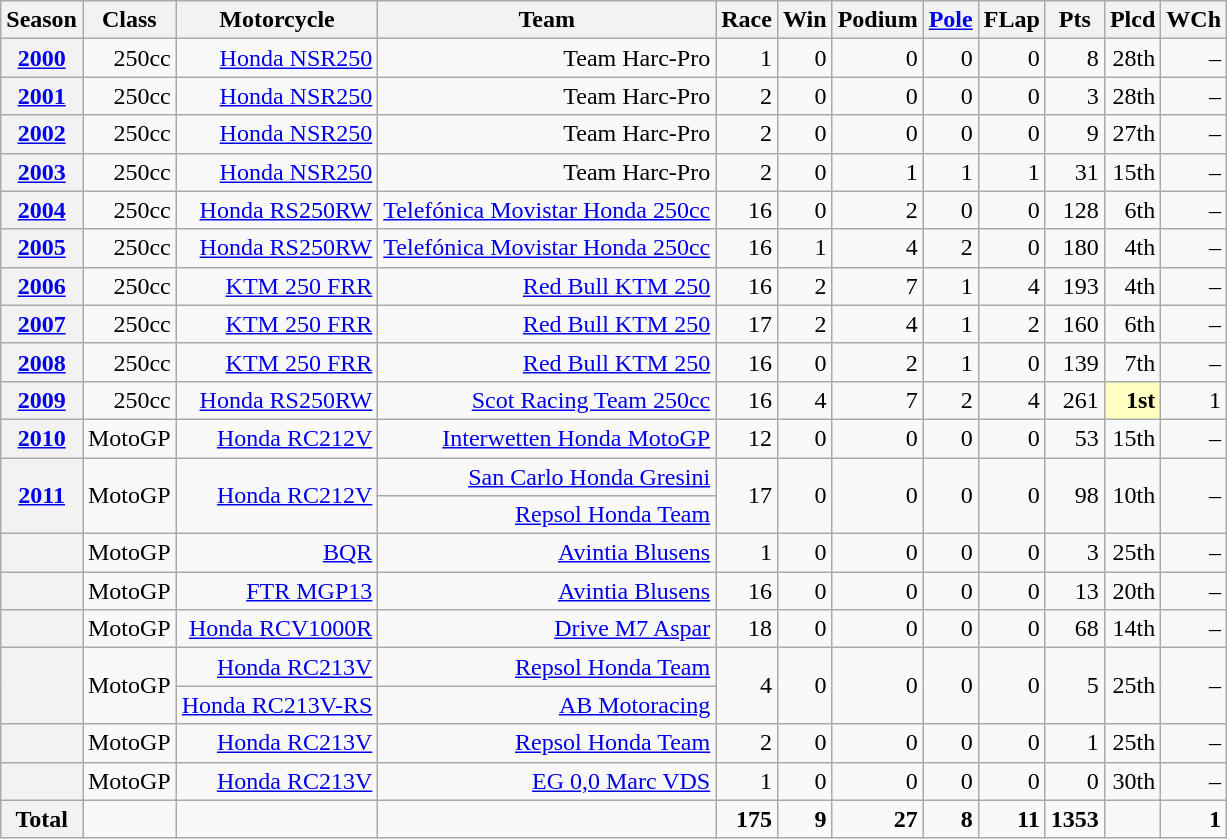<table class="wikitable" style=text-align:right>
<tr>
<th>Season</th>
<th>Class</th>
<th>Motorcycle</th>
<th>Team</th>
<th>Race</th>
<th>Win</th>
<th>Podium</th>
<th><a href='#'>Pole</a></th>
<th>FLap</th>
<th>Pts</th>
<th>Plcd</th>
<th>WCh</th>
</tr>
<tr>
<th><a href='#'>2000</a></th>
<td>250cc</td>
<td><a href='#'>Honda NSR250</a></td>
<td>Team Harc-Pro</td>
<td>1</td>
<td>0</td>
<td>0</td>
<td>0</td>
<td>0</td>
<td>8</td>
<td>28th</td>
<td> –</td>
</tr>
<tr>
<th><a href='#'>2001</a></th>
<td>250cc</td>
<td><a href='#'>Honda NSR250</a></td>
<td>Team Harc-Pro</td>
<td>2</td>
<td>0</td>
<td>0</td>
<td>0</td>
<td>0</td>
<td>3</td>
<td>28th</td>
<td> –</td>
</tr>
<tr>
<th><a href='#'>2002</a></th>
<td>250cc</td>
<td><a href='#'>Honda NSR250</a></td>
<td>Team Harc-Pro</td>
<td>2</td>
<td>0</td>
<td>0</td>
<td>0</td>
<td>0</td>
<td>9</td>
<td>27th</td>
<td> –</td>
</tr>
<tr>
<th><a href='#'>2003</a></th>
<td>250cc</td>
<td><a href='#'>Honda NSR250</a></td>
<td>Team Harc-Pro</td>
<td>2</td>
<td>0</td>
<td>1</td>
<td>1</td>
<td>1</td>
<td>31</td>
<td>15th</td>
<td> –</td>
</tr>
<tr>
<th><a href='#'>2004</a></th>
<td>250cc</td>
<td><a href='#'>Honda RS250RW</a></td>
<td><a href='#'>Telefónica Movistar Honda 250cc</a></td>
<td>16</td>
<td>0</td>
<td>2</td>
<td>0</td>
<td>0</td>
<td>128</td>
<td>6th</td>
<td> –</td>
</tr>
<tr>
<th><a href='#'>2005</a></th>
<td>250cc</td>
<td><a href='#'>Honda RS250RW</a></td>
<td><a href='#'>Telefónica Movistar Honda 250cc</a></td>
<td>16</td>
<td>1</td>
<td>4</td>
<td>2</td>
<td>0</td>
<td>180</td>
<td>4th</td>
<td> –</td>
</tr>
<tr>
<th><a href='#'>2006</a></th>
<td>250cc</td>
<td><a href='#'>KTM 250 FRR</a></td>
<td><a href='#'>Red Bull KTM 250</a></td>
<td>16</td>
<td>2</td>
<td>7</td>
<td>1</td>
<td>4</td>
<td>193</td>
<td>4th</td>
<td> –</td>
</tr>
<tr>
<th><a href='#'>2007</a></th>
<td>250cc</td>
<td><a href='#'>KTM 250 FRR</a></td>
<td><a href='#'>Red Bull KTM 250</a></td>
<td>17</td>
<td>2</td>
<td>4</td>
<td>1</td>
<td>2</td>
<td>160</td>
<td>6th</td>
<td> –</td>
</tr>
<tr>
<th><a href='#'>2008</a></th>
<td>250cc</td>
<td><a href='#'>KTM 250 FRR</a></td>
<td><a href='#'>Red Bull KTM 250</a></td>
<td>16</td>
<td>0</td>
<td>2</td>
<td>1</td>
<td>0</td>
<td>139</td>
<td>7th</td>
<td> –</td>
</tr>
<tr>
<th><a href='#'>2009</a></th>
<td>250cc</td>
<td><a href='#'>Honda RS250RW</a></td>
<td><a href='#'>Scot Racing Team 250cc</a></td>
<td>16</td>
<td>4</td>
<td>7</td>
<td>2</td>
<td>4</td>
<td>261</td>
<td style="background:#ffffbf;"><strong>1st</strong></td>
<td>1</td>
</tr>
<tr>
<th><a href='#'>2010</a></th>
<td>MotoGP</td>
<td><a href='#'>Honda RC212V</a></td>
<td><a href='#'>Interwetten Honda MotoGP</a></td>
<td>12</td>
<td>0</td>
<td>0</td>
<td>0</td>
<td>0</td>
<td>53</td>
<td>15th</td>
<td> –</td>
</tr>
<tr>
<th rowspan=2><a href='#'>2011</a></th>
<td rowspan=2>MotoGP</td>
<td rowspan=2><a href='#'>Honda RC212V</a></td>
<td><a href='#'>San Carlo Honda Gresini</a></td>
<td rowspan=2>17</td>
<td rowspan=2>0</td>
<td rowspan=2>0</td>
<td rowspan=2>0</td>
<td rowspan=2>0</td>
<td rowspan=2>98</td>
<td rowspan=2>10th</td>
<td rowspan=2> –</td>
</tr>
<tr>
<td><a href='#'>Repsol Honda Team</a></td>
</tr>
<tr>
<th></th>
<td>MotoGP</td>
<td><a href='#'>BQR</a></td>
<td><a href='#'>Avintia Blusens</a></td>
<td>1</td>
<td>0</td>
<td>0</td>
<td>0</td>
<td>0</td>
<td>3</td>
<td>25th</td>
<td> –</td>
</tr>
<tr>
<th></th>
<td>MotoGP</td>
<td><a href='#'>FTR MGP13</a></td>
<td><a href='#'>Avintia Blusens</a></td>
<td>16</td>
<td>0</td>
<td>0</td>
<td>0</td>
<td>0</td>
<td>13</td>
<td>20th</td>
<td> –</td>
</tr>
<tr>
<th></th>
<td>MotoGP</td>
<td><a href='#'>Honda RCV1000R</a></td>
<td><a href='#'>Drive M7 Aspar</a></td>
<td>18</td>
<td>0</td>
<td>0</td>
<td>0</td>
<td>0</td>
<td>68</td>
<td>14th</td>
<td> –</td>
</tr>
<tr>
<th rowspan=2></th>
<td rowspan=2>MotoGP</td>
<td><a href='#'>Honda RC213V</a></td>
<td><a href='#'>Repsol Honda Team</a></td>
<td rowspan=2>4</td>
<td rowspan=2>0</td>
<td rowspan=2>0</td>
<td rowspan=2>0</td>
<td rowspan=2>0</td>
<td rowspan=2>5</td>
<td rowspan=2>25th</td>
<td rowspan=2> –</td>
</tr>
<tr>
<td><a href='#'>Honda RC213V-RS</a></td>
<td><a href='#'>AB Motoracing</a></td>
</tr>
<tr>
<th></th>
<td>MotoGP</td>
<td><a href='#'>Honda RC213V</a></td>
<td><a href='#'>Repsol Honda Team</a></td>
<td>2</td>
<td>0</td>
<td>0</td>
<td>0</td>
<td>0</td>
<td>1</td>
<td>25th</td>
<td> –</td>
</tr>
<tr>
<th></th>
<td>MotoGP</td>
<td><a href='#'>Honda RC213V</a></td>
<td><a href='#'>EG 0,0 Marc VDS</a></td>
<td>1</td>
<td>0</td>
<td>0</td>
<td>0</td>
<td>0</td>
<td>0</td>
<td>30th</td>
<td> –</td>
</tr>
<tr align="right">
<th>Total</th>
<td></td>
<td></td>
<td></td>
<td><strong>175</strong></td>
<td><strong>9</strong></td>
<td><strong>27</strong></td>
<td><strong>8</strong></td>
<td><strong>11</strong></td>
<td><strong>1353</strong></td>
<td></td>
<td><strong>1</strong></td>
</tr>
</table>
